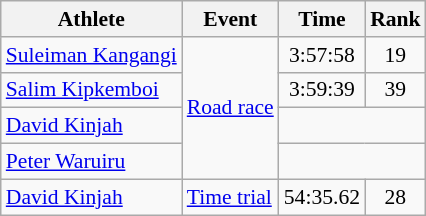<table class=wikitable style="font-size:90%;">
<tr>
<th>Athlete</th>
<th>Event</th>
<th>Time</th>
<th>Rank</th>
</tr>
<tr align=center>
<td align=left><a href='#'>Suleiman Kangangi</a></td>
<td align=left rowspan=4><a href='#'>Road race</a></td>
<td>3:57:58</td>
<td>19</td>
</tr>
<tr align=center>
<td align=left><a href='#'>Salim Kipkemboi</a></td>
<td>3:59:39</td>
<td>39</td>
</tr>
<tr align=center>
<td align=left><a href='#'>David Kinjah</a></td>
<td colspan=2></td>
</tr>
<tr align=center>
<td align=left><a href='#'>Peter Waruiru</a></td>
<td colspan=2></td>
</tr>
<tr align=center>
<td align=left><a href='#'>David Kinjah</a></td>
<td align=left><a href='#'>Time trial</a></td>
<td>54:35.62</td>
<td>28</td>
</tr>
</table>
